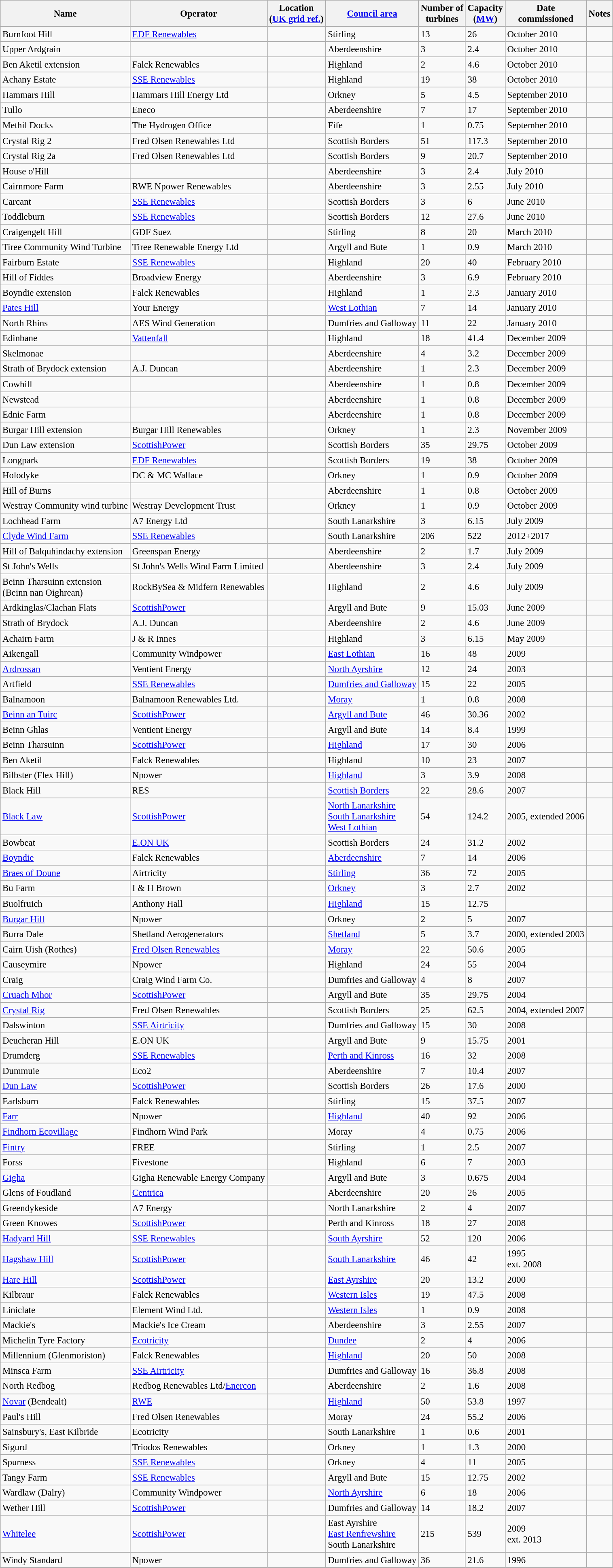<table class="wikitable sortable" style="font-size:95%;">
<tr>
<th>Name</th>
<th>Operator</th>
<th>Location<br>(<a href='#'>UK grid ref.</a>)</th>
<th><a href='#'>Council area</a></th>
<th>Number of<br>turbines</th>
<th>Capacity<br>(<a href='#'>MW</a>)</th>
<th>Date<br>commissioned</th>
<th class="unsortable">Notes</th>
</tr>
<tr>
<td>Burnfoot Hill</td>
<td><a href='#'>EDF Renewables</a></td>
<td></td>
<td>Stirling</td>
<td>13</td>
<td>26</td>
<td>October 2010</td>
<td></td>
</tr>
<tr --->
<td>Upper Ardgrain</td>
<td></td>
<td></td>
<td>Aberdeenshire</td>
<td>3</td>
<td>2.4</td>
<td>October 2010</td>
<td></td>
</tr>
<tr --->
<td>Ben Aketil extension</td>
<td>Falck Renewables</td>
<td></td>
<td>Highland</td>
<td>2</td>
<td>4.6</td>
<td>October 2010</td>
<td></td>
</tr>
<tr --->
<td>Achany Estate</td>
<td><a href='#'>SSE Renewables</a></td>
<td></td>
<td>Highland</td>
<td>19</td>
<td>38</td>
<td>October 2010</td>
<td></td>
</tr>
<tr --->
<td>Hammars Hill</td>
<td>Hammars Hill Energy Ltd</td>
<td></td>
<td>Orkney</td>
<td>5</td>
<td>4.5</td>
<td>September 2010</td>
<td></td>
</tr>
<tr --->
<td>Tullo</td>
<td>Eneco</td>
<td></td>
<td>Aberdeenshire</td>
<td>7</td>
<td>17</td>
<td>September 2010</td>
<td></td>
</tr>
<tr --->
<td>Methil Docks</td>
<td>The Hydrogen Office</td>
<td></td>
<td>Fife</td>
<td>1</td>
<td>0.75</td>
<td>September 2010</td>
<td></td>
</tr>
<tr --->
<td>Crystal Rig 2</td>
<td>Fred Olsen Renewables Ltd</td>
<td></td>
<td>Scottish Borders</td>
<td>51</td>
<td>117.3</td>
<td>September 2010</td>
<td></td>
</tr>
<tr --->
<td>Crystal Rig 2a</td>
<td>Fred Olsen Renewables Ltd</td>
<td></td>
<td>Scottish Borders</td>
<td>9</td>
<td>20.7</td>
<td>September 2010</td>
<td></td>
</tr>
<tr --->
<td>House o'Hill</td>
<td></td>
<td></td>
<td>Aberdeenshire</td>
<td>3</td>
<td>2.4</td>
<td>July 2010</td>
<td></td>
</tr>
<tr --->
<td>Cairnmore Farm</td>
<td>RWE Npower Renewables</td>
<td></td>
<td>Aberdeenshire</td>
<td>3</td>
<td>2.55</td>
<td>July 2010</td>
<td></td>
</tr>
<tr --->
<td>Carcant</td>
<td><a href='#'>SSE Renewables</a></td>
<td></td>
<td>Scottish Borders</td>
<td>3</td>
<td>6</td>
<td>June 2010</td>
<td></td>
</tr>
<tr --->
<td>Toddleburn</td>
<td><a href='#'>SSE Renewables</a></td>
<td></td>
<td>Scottish Borders</td>
<td>12</td>
<td>27.6</td>
<td>June 2010</td>
<td></td>
</tr>
<tr --->
<td>Craigengelt Hill</td>
<td>GDF Suez</td>
<td></td>
<td>Stirling</td>
<td>8</td>
<td>20</td>
<td>March 2010</td>
<td></td>
</tr>
<tr --->
<td>Tiree Community Wind Turbine</td>
<td>Tiree Renewable Energy Ltd</td>
<td></td>
<td>Argyll and Bute</td>
<td>1</td>
<td>0.9</td>
<td>March 2010</td>
<td></td>
</tr>
<tr --->
<td>Fairburn Estate</td>
<td><a href='#'>SSE Renewables</a></td>
<td></td>
<td>Highland</td>
<td>20</td>
<td>40</td>
<td>February 2010</td>
<td></td>
</tr>
<tr --->
<td>Hill of Fiddes</td>
<td>Broadview Energy</td>
<td></td>
<td>Aberdeenshire</td>
<td>3</td>
<td>6.9</td>
<td>February 2010</td>
<td></td>
</tr>
<tr --->
<td>Boyndie extension</td>
<td>Falck Renewables</td>
<td></td>
<td>Highland</td>
<td>1</td>
<td>2.3</td>
<td>January 2010</td>
<td></td>
</tr>
<tr --->
<td><a href='#'>Pates Hill</a></td>
<td>Your Energy</td>
<td></td>
<td><a href='#'>West Lothian</a></td>
<td>7</td>
<td>14</td>
<td>January 2010</td>
<td></td>
</tr>
<tr --->
<td>North Rhins</td>
<td>AES Wind Generation</td>
<td></td>
<td>Dumfries and Galloway</td>
<td>11</td>
<td>22</td>
<td>January 2010</td>
<td></td>
</tr>
<tr --->
<td>Edinbane</td>
<td><a href='#'>Vattenfall</a></td>
<td></td>
<td>Highland</td>
<td>18</td>
<td>41.4</td>
<td>December 2009</td>
<td></td>
</tr>
<tr --->
<td>Skelmonae</td>
<td></td>
<td></td>
<td>Aberdeenshire</td>
<td>4</td>
<td>3.2</td>
<td>December 2009</td>
<td></td>
</tr>
<tr --->
<td>Strath of Brydock extension</td>
<td>A.J. Duncan</td>
<td></td>
<td>Aberdeenshire</td>
<td>1</td>
<td>2.3</td>
<td>December 2009</td>
<td></td>
</tr>
<tr --->
<td>Cowhill</td>
<td></td>
<td></td>
<td>Aberdeenshire</td>
<td>1</td>
<td>0.8</td>
<td>December 2009</td>
<td></td>
</tr>
<tr --->
<td>Newstead</td>
<td></td>
<td></td>
<td>Aberdeenshire</td>
<td>1</td>
<td>0.8</td>
<td>December 2009</td>
<td></td>
</tr>
<tr --->
<td>Ednie Farm</td>
<td></td>
<td></td>
<td>Aberdeenshire</td>
<td>1</td>
<td>0.8</td>
<td>December 2009</td>
<td></td>
</tr>
<tr --->
<td>Burgar Hill extension</td>
<td>Burgar Hill Renewables</td>
<td></td>
<td>Orkney</td>
<td>1</td>
<td>2.3</td>
<td>November 2009</td>
<td></td>
</tr>
<tr --->
<td>Dun Law extension</td>
<td><a href='#'>ScottishPower</a></td>
<td></td>
<td>Scottish Borders</td>
<td>35</td>
<td>29.75</td>
<td>October 2009</td>
<td></td>
</tr>
<tr --->
<td>Longpark</td>
<td><a href='#'>EDF Renewables</a></td>
<td></td>
<td>Scottish Borders</td>
<td>19</td>
<td>38</td>
<td>October 2009</td>
<td></td>
</tr>
<tr --->
<td>Holodyke</td>
<td>DC & MC Wallace</td>
<td></td>
<td>Orkney</td>
<td>1</td>
<td>0.9</td>
<td>October 2009</td>
<td></td>
</tr>
<tr --->
<td>Hill of Burns</td>
<td></td>
<td></td>
<td>Aberdeenshire</td>
<td>1</td>
<td>0.8</td>
<td>October 2009</td>
<td></td>
</tr>
<tr --->
<td>Westray Community wind turbine</td>
<td>Westray Development Trust</td>
<td></td>
<td>Orkney</td>
<td>1</td>
<td>0.9</td>
<td>October 2009</td>
<td></td>
</tr>
<tr --->
<td>Lochhead Farm</td>
<td>A7 Energy Ltd</td>
<td></td>
<td>South Lanarkshire</td>
<td>3</td>
<td>6.15</td>
<td>July 2009</td>
<td></td>
</tr>
<tr --->
<td><a href='#'>Clyde Wind Farm</a></td>
<td><a href='#'>SSE Renewables</a></td>
<td></td>
<td>South Lanarkshire</td>
<td>206</td>
<td>522</td>
<td>2012+2017</td>
<td></td>
</tr>
<tr --->
<td>Hill of Balquhindachy extension</td>
<td>Greenspan Energy</td>
<td></td>
<td>Aberdeenshire</td>
<td>2</td>
<td>1.7</td>
<td>July 2009</td>
<td></td>
</tr>
<tr --->
<td>St John's Wells</td>
<td>St John's Wells Wind Farm Limited</td>
<td></td>
<td>Aberdeenshire</td>
<td>3</td>
<td>2.4</td>
<td>July 2009</td>
<td></td>
</tr>
<tr --->
<td>Beinn Tharsuinn extension<br>(Beinn nan Oighrean)</td>
<td>RockBySea & Midfern Renewables</td>
<td></td>
<td>Highland</td>
<td>2</td>
<td>4.6</td>
<td>July 2009</td>
<td></td>
</tr>
<tr --->
<td>Ardkinglas/Clachan Flats</td>
<td><a href='#'>ScottishPower</a></td>
<td></td>
<td>Argyll and Bute</td>
<td>9</td>
<td>15.03</td>
<td>June 2009</td>
<td></td>
</tr>
<tr --->
<td>Strath of Brydock</td>
<td>A.J. Duncan</td>
<td></td>
<td>Aberdeenshire</td>
<td>2</td>
<td>4.6</td>
<td>June 2009</td>
<td></td>
</tr>
<tr --->
<td>Achairn Farm</td>
<td>J & R Innes</td>
<td></td>
<td>Highland</td>
<td>3</td>
<td>6.15</td>
<td>May 2009</td>
<td></td>
</tr>
<tr --->
<td>Aikengall</td>
<td>Community Windpower</td>
<td></td>
<td><a href='#'>East Lothian</a></td>
<td>16</td>
<td>48</td>
<td>2009</td>
<td></td>
</tr>
<tr>
<td><a href='#'>Ardrossan</a></td>
<td>Ventient Energy</td>
<td></td>
<td><a href='#'>North Ayrshire</a></td>
<td>12</td>
<td>24</td>
<td>2003</td>
<td></td>
</tr>
<tr>
<td>Artfield</td>
<td><a href='#'>SSE Renewables</a></td>
<td></td>
<td><a href='#'>Dumfries and Galloway</a></td>
<td>15</td>
<td>22</td>
<td>2005</td>
<td></td>
</tr>
<tr>
<td>Balnamoon</td>
<td>Balnamoon Renewables Ltd.</td>
<td></td>
<td><a href='#'>Moray</a></td>
<td>1</td>
<td>0.8</td>
<td>2008</td>
<td></td>
</tr>
<tr>
<td><a href='#'>Beinn an Tuirc</a></td>
<td><a href='#'>ScottishPower</a></td>
<td></td>
<td><a href='#'>Argyll and Bute</a></td>
<td>46</td>
<td>30.36</td>
<td>2002</td>
<td></td>
</tr>
<tr>
<td>Beinn Ghlas</td>
<td>Ventient Energy</td>
<td></td>
<td>Argyll and Bute</td>
<td>14</td>
<td>8.4</td>
<td>1999</td>
<td></td>
</tr>
<tr>
<td>Beinn Tharsuinn</td>
<td><a href='#'>ScottishPower</a></td>
<td></td>
<td><a href='#'>Highland</a></td>
<td>17</td>
<td>30</td>
<td>2006</td>
<td></td>
</tr>
<tr>
<td>Ben Aketil</td>
<td>Falck Renewables</td>
<td></td>
<td>Highland</td>
<td>10</td>
<td>23</td>
<td>2007</td>
<td></td>
</tr>
<tr>
<td>Bilbster (Flex Hill)</td>
<td>Npower</td>
<td></td>
<td><a href='#'>Highland</a></td>
<td>3</td>
<td>3.9</td>
<td>2008</td>
<td></td>
</tr>
<tr>
<td>Black Hill</td>
<td>RES</td>
<td></td>
<td><a href='#'>Scottish Borders</a></td>
<td>22</td>
<td>28.6</td>
<td>2007</td>
<td></td>
</tr>
<tr>
<td><a href='#'>Black Law</a></td>
<td><a href='#'>ScottishPower</a></td>
<td></td>
<td><a href='#'>North Lanarkshire</a><br><a href='#'>South Lanarkshire</a><br><a href='#'>West Lothian</a></td>
<td>54</td>
<td>124.2</td>
<td>2005, extended 2006</td>
<td></td>
</tr>
<tr>
<td>Bowbeat</td>
<td><a href='#'>E.ON UK</a></td>
<td></td>
<td>Scottish Borders</td>
<td>24</td>
<td>31.2</td>
<td>2002</td>
<td></td>
</tr>
<tr>
<td><a href='#'>Boyndie</a></td>
<td>Falck Renewables</td>
<td></td>
<td><a href='#'>Aberdeenshire</a></td>
<td>7</td>
<td>14</td>
<td>2006</td>
<td></td>
</tr>
<tr>
<td><a href='#'>Braes of Doune</a></td>
<td>Airtricity</td>
<td></td>
<td><a href='#'>Stirling</a></td>
<td>36</td>
<td>72</td>
<td>2005</td>
<td></td>
</tr>
<tr>
<td>Bu Farm</td>
<td>I & H Brown</td>
<td></td>
<td><a href='#'>Orkney</a></td>
<td>3</td>
<td>2.7</td>
<td>2002</td>
<td></td>
</tr>
<tr>
<td>Buolfruich</td>
<td>Anthony Hall</td>
<td></td>
<td><a href='#'>Highland</a></td>
<td>15</td>
<td>12.75</td>
<td></td>
<td></td>
</tr>
<tr>
<td><a href='#'>Burgar Hill</a></td>
<td>Npower</td>
<td></td>
<td>Orkney</td>
<td>2</td>
<td>5</td>
<td>2007</td>
<td></td>
</tr>
<tr>
<td>Burra Dale</td>
<td>Shetland Aerogenerators</td>
<td></td>
<td><a href='#'>Shetland</a></td>
<td>5</td>
<td>3.7</td>
<td>2000, extended 2003</td>
<td></td>
</tr>
<tr>
<td>Cairn Uish (Rothes)</td>
<td><a href='#'>Fred Olsen Renewables</a></td>
<td></td>
<td><a href='#'>Moray</a></td>
<td>22</td>
<td>50.6</td>
<td>2005</td>
<td></td>
</tr>
<tr>
<td>Causeymire</td>
<td>Npower</td>
<td></td>
<td>Highland</td>
<td>24</td>
<td>55</td>
<td>2004</td>
<td></td>
</tr>
<tr>
<td>Craig</td>
<td>Craig Wind Farm Co.</td>
<td></td>
<td>Dumfries and Galloway</td>
<td>4</td>
<td>8</td>
<td>2007</td>
<td></td>
</tr>
<tr>
<td><a href='#'>Cruach Mhor</a></td>
<td><a href='#'>ScottishPower</a></td>
<td></td>
<td>Argyll and Bute</td>
<td>35</td>
<td>29.75</td>
<td>2004</td>
<td></td>
</tr>
<tr>
<td><a href='#'>Crystal Rig</a></td>
<td>Fred Olsen Renewables</td>
<td></td>
<td>Scottish Borders</td>
<td>25</td>
<td>62.5</td>
<td>2004, extended 2007</td>
<td></td>
</tr>
<tr>
<td>Dalswinton</td>
<td><a href='#'>SSE Airtricity</a></td>
<td></td>
<td>Dumfries and Galloway</td>
<td>15</td>
<td>30</td>
<td>2008</td>
<td></td>
</tr>
<tr>
<td>Deucheran Hill</td>
<td>E.ON UK</td>
<td></td>
<td>Argyll and Bute</td>
<td>9</td>
<td>15.75</td>
<td>2001</td>
<td></td>
</tr>
<tr>
<td>Drumderg</td>
<td><a href='#'>SSE Renewables</a></td>
<td></td>
<td><a href='#'>Perth and Kinross</a></td>
<td>16</td>
<td>32</td>
<td>2008</td>
<td></td>
</tr>
<tr>
<td>Dummuie</td>
<td>Eco2</td>
<td></td>
<td>Aberdeenshire</td>
<td>7</td>
<td>10.4</td>
<td>2007</td>
<td></td>
</tr>
<tr>
<td><a href='#'>Dun Law</a></td>
<td><a href='#'>ScottishPower</a></td>
<td></td>
<td>Scottish Borders</td>
<td>26</td>
<td>17.6</td>
<td>2000</td>
<td></td>
</tr>
<tr>
<td>Earlsburn</td>
<td>Falck Renewables</td>
<td></td>
<td>Stirling</td>
<td>15</td>
<td>37.5</td>
<td>2007</td>
<td></td>
</tr>
<tr>
<td><a href='#'>Farr</a></td>
<td>Npower</td>
<td></td>
<td><a href='#'>Highland</a></td>
<td>40</td>
<td>92</td>
<td>2006</td>
<td></td>
</tr>
<tr>
<td><a href='#'>Findhorn Ecovillage</a></td>
<td>Findhorn Wind Park</td>
<td></td>
<td>Moray</td>
<td>4</td>
<td>0.75</td>
<td>2006</td>
<td></td>
</tr>
<tr>
<td><a href='#'>Fintry</a></td>
<td>FREE</td>
<td></td>
<td>Stirling</td>
<td>1</td>
<td>2.5</td>
<td>2007</td>
<td></td>
</tr>
<tr>
<td>Forss</td>
<td>Fivestone</td>
<td></td>
<td>Highland</td>
<td>6</td>
<td>7</td>
<td>2003</td>
<td></td>
</tr>
<tr>
<td><a href='#'>Gigha</a></td>
<td>Gigha Renewable Energy Company</td>
<td></td>
<td>Argyll and Bute</td>
<td>3</td>
<td>0.675</td>
<td>2004</td>
<td></td>
</tr>
<tr>
<td>Glens of Foudland</td>
<td><a href='#'>Centrica</a></td>
<td></td>
<td>Aberdeenshire</td>
<td>20</td>
<td>26</td>
<td>2005</td>
<td></td>
</tr>
<tr>
<td>Greendykeside</td>
<td>A7 Energy</td>
<td></td>
<td>North Lanarkshire</td>
<td>2</td>
<td>4</td>
<td>2007</td>
<td></td>
</tr>
<tr>
<td>Green Knowes</td>
<td><a href='#'>ScottishPower</a></td>
<td></td>
<td>Perth and Kinross</td>
<td>18</td>
<td>27</td>
<td>2008</td>
<td></td>
</tr>
<tr>
<td><a href='#'>Hadyard Hill</a></td>
<td><a href='#'>SSE Renewables</a></td>
<td></td>
<td><a href='#'>South Ayrshire</a></td>
<td>52</td>
<td>120</td>
<td>2006</td>
<td></td>
</tr>
<tr>
<td><a href='#'>Hagshaw Hill</a></td>
<td><a href='#'>ScottishPower</a></td>
<td></td>
<td><a href='#'>South Lanarkshire</a></td>
<td>46</td>
<td>42</td>
<td>1995<br>ext. 2008</td>
<td></td>
</tr>
<tr>
<td><a href='#'>Hare Hill</a></td>
<td><a href='#'>ScottishPower</a></td>
<td></td>
<td><a href='#'>East Ayrshire</a></td>
<td>20</td>
<td>13.2</td>
<td>2000</td>
<td></td>
</tr>
<tr>
<td>Kilbraur</td>
<td>Falck Renewables</td>
<td></td>
<td><a href='#'>Western Isles</a></td>
<td>19</td>
<td>47.5</td>
<td>2008</td>
<td></td>
</tr>
<tr>
<td>Liniclate</td>
<td>Element Wind Ltd.</td>
<td></td>
<td><a href='#'>Western Isles</a></td>
<td>1</td>
<td>0.9</td>
<td>2008</td>
<td></td>
</tr>
<tr>
<td>Mackie's</td>
<td>Mackie's Ice Cream</td>
<td></td>
<td>Aberdeenshire</td>
<td>3</td>
<td>2.55</td>
<td>2007</td>
<td></td>
</tr>
<tr>
<td>Michelin Tyre Factory</td>
<td><a href='#'>Ecotricity</a></td>
<td></td>
<td><a href='#'>Dundee</a></td>
<td>2</td>
<td>4</td>
<td>2006</td>
<td></td>
</tr>
<tr>
<td>Millennium (Glenmoriston)</td>
<td>Falck Renewables</td>
<td></td>
<td><a href='#'>Highland</a></td>
<td>20</td>
<td>50</td>
<td>2008</td>
<td></td>
</tr>
<tr>
<td>Minsca Farm</td>
<td><a href='#'>SSE Airtricity</a></td>
<td></td>
<td>Dumfries and Galloway</td>
<td>16</td>
<td>36.8</td>
<td>2008</td>
<td></td>
</tr>
<tr>
<td>North Redbog</td>
<td>Redbog Renewables Ltd/<a href='#'>Enercon</a></td>
<td></td>
<td>Aberdeenshire</td>
<td>2</td>
<td>1.6</td>
<td>2008</td>
<td></td>
</tr>
<tr>
<td><a href='#'>Novar</a> (Bendealt)</td>
<td><a href='#'>RWE</a></td>
<td></td>
<td><a href='#'>Highland</a></td>
<td>50</td>
<td>53.8</td>
<td>1997</td>
<td></td>
</tr>
<tr>
<td>Paul's Hill</td>
<td>Fred Olsen Renewables</td>
<td></td>
<td>Moray</td>
<td>24</td>
<td>55.2</td>
<td>2006</td>
<td></td>
</tr>
<tr>
<td>Sainsbury's, East Kilbride</td>
<td>Ecotricity</td>
<td></td>
<td>South Lanarkshire</td>
<td>1</td>
<td>0.6</td>
<td>2001</td>
<td></td>
</tr>
<tr>
<td>Sigurd</td>
<td>Triodos Renewables</td>
<td></td>
<td>Orkney</td>
<td>1</td>
<td>1.3</td>
<td>2000</td>
<td></td>
</tr>
<tr>
<td>Spurness</td>
<td><a href='#'>SSE Renewables</a></td>
<td></td>
<td>Orkney</td>
<td>4</td>
<td>11</td>
<td>2005</td>
<td></td>
</tr>
<tr>
<td>Tangy Farm</td>
<td><a href='#'>SSE Renewables</a></td>
<td></td>
<td>Argyll and Bute</td>
<td>15</td>
<td>12.75</td>
<td>2002</td>
<td></td>
</tr>
<tr>
<td>Wardlaw (Dalry)</td>
<td>Community Windpower</td>
<td></td>
<td><a href='#'>North Ayrshire</a></td>
<td>6</td>
<td>18</td>
<td>2006</td>
<td></td>
</tr>
<tr>
<td>Wether Hill</td>
<td><a href='#'>ScottishPower</a></td>
<td></td>
<td>Dumfries and Galloway</td>
<td>14</td>
<td>18.2</td>
<td>2007</td>
<td></td>
</tr>
<tr>
<td><a href='#'>Whitelee</a></td>
<td><a href='#'>ScottishPower</a></td>
<td></td>
<td>East Ayrshire<br><a href='#'>East Renfrewshire</a><br>South Lanarkshire</td>
<td>215</td>
<td>539</td>
<td>2009<br>ext. 2013</td>
<td></td>
</tr>
<tr>
<td>Windy Standard</td>
<td>Npower</td>
<td></td>
<td>Dumfries and Galloway</td>
<td>36</td>
<td>21.6</td>
<td>1996</td>
<td></td>
</tr>
</table>
